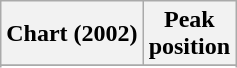<table class="wikitable sortable">
<tr>
<th align="left">Chart (2002)</th>
<th align="center">Peak<br>position</th>
</tr>
<tr>
</tr>
<tr>
</tr>
</table>
